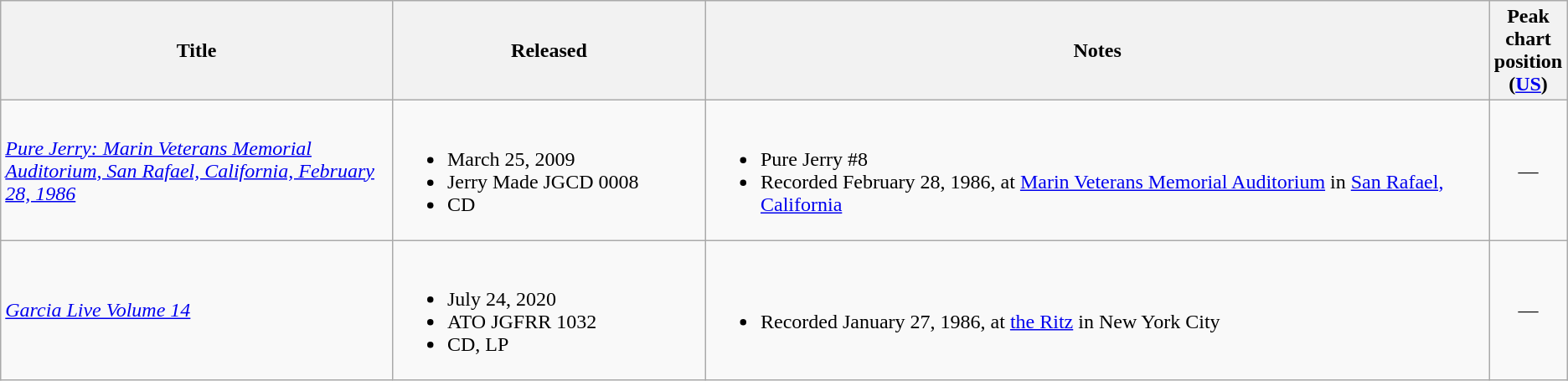<table class="wikitable">
<tr>
<th scope="col" width=25%>Title</th>
<th scope="col" width=20%>Released</th>
<th scope="col" width=50%>Notes</th>
<th scope="col" width=5%>Peak chart position (<a href='#'>US</a>)</th>
</tr>
<tr>
<td><em><a href='#'>Pure Jerry: Marin Veterans Memorial Auditorium, San Rafael, California, February 28, 1986</a></em></td>
<td><br><ul><li>March 25, 2009</li><li>Jerry Made JGCD 0008</li><li>CD</li></ul></td>
<td><br><ul><li>Pure Jerry #8</li><li>Recorded February 28, 1986, at <a href='#'>Marin Veterans Memorial Auditorium</a> in <a href='#'>San Rafael, California</a></li></ul></td>
<td align="center">—</td>
</tr>
<tr>
<td><em><a href='#'>Garcia Live Volume 14</a></em></td>
<td><br><ul><li>July 24, 2020</li><li>ATO JGFRR 1032</li><li>CD, LP</li></ul></td>
<td><br><ul><li>Recorded January 27, 1986, at <a href='#'>the Ritz</a> in New York City</li></ul></td>
<td align="center">—</td>
</tr>
</table>
